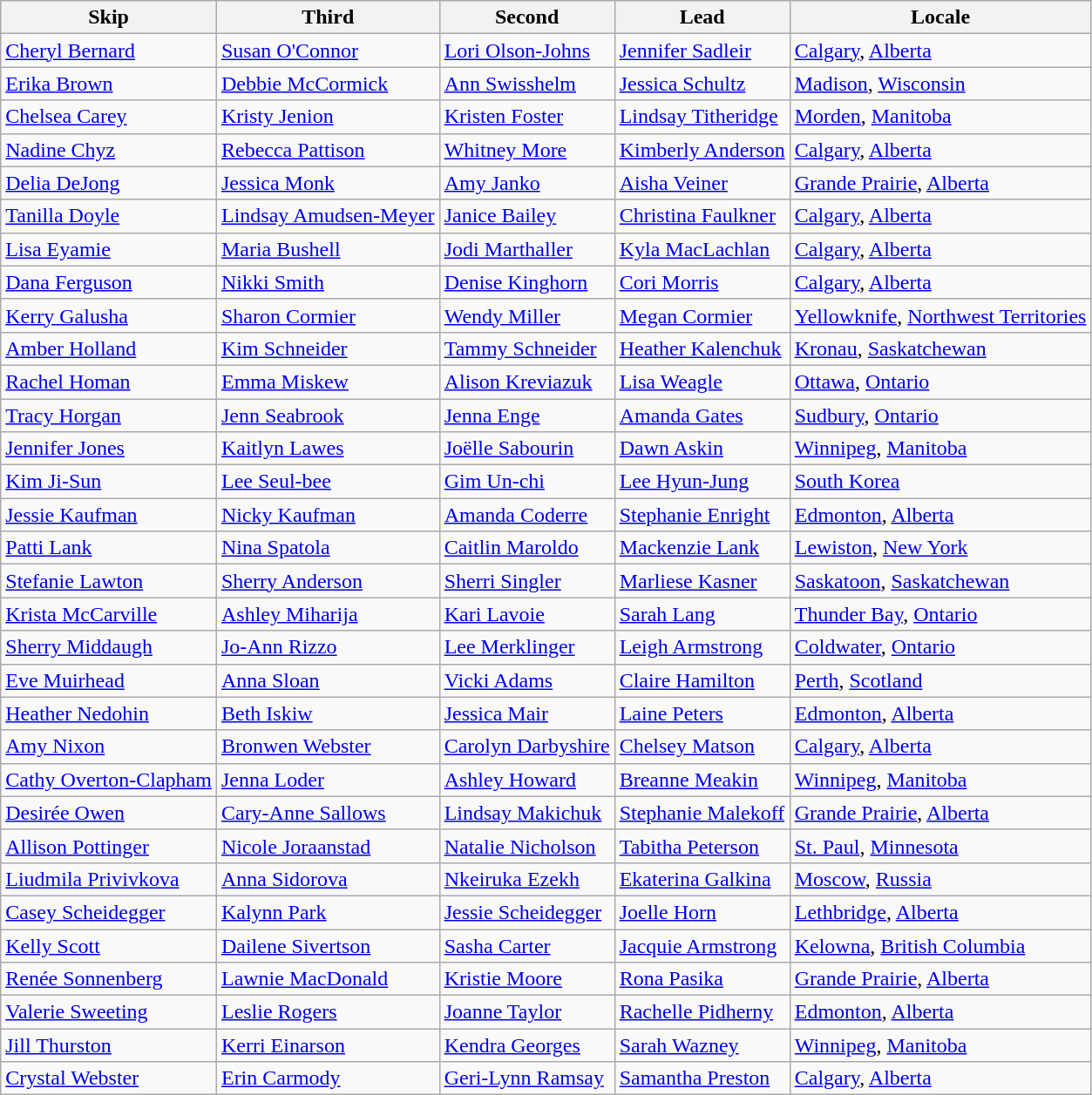<table class=wikitable>
<tr>
<th>Skip</th>
<th>Third</th>
<th>Second</th>
<th>Lead</th>
<th>Locale</th>
</tr>
<tr>
<td><a href='#'>Cheryl Bernard</a></td>
<td><a href='#'>Susan O'Connor</a></td>
<td><a href='#'>Lori Olson-Johns</a></td>
<td><a href='#'>Jennifer Sadleir</a></td>
<td> <a href='#'>Calgary</a>, <a href='#'>Alberta</a></td>
</tr>
<tr>
<td><a href='#'>Erika Brown</a></td>
<td><a href='#'>Debbie McCormick</a></td>
<td><a href='#'>Ann Swisshelm</a></td>
<td><a href='#'>Jessica Schultz</a></td>
<td> <a href='#'>Madison</a>, <a href='#'>Wisconsin</a></td>
</tr>
<tr>
<td><a href='#'>Chelsea Carey</a></td>
<td><a href='#'>Kristy Jenion</a></td>
<td><a href='#'>Kristen Foster</a></td>
<td><a href='#'>Lindsay Titheridge</a></td>
<td> <a href='#'>Morden</a>, <a href='#'>Manitoba</a></td>
</tr>
<tr>
<td><a href='#'>Nadine Chyz</a></td>
<td><a href='#'>Rebecca Pattison</a></td>
<td><a href='#'>Whitney More</a></td>
<td><a href='#'>Kimberly Anderson</a></td>
<td> <a href='#'>Calgary</a>, <a href='#'>Alberta</a></td>
</tr>
<tr>
<td><a href='#'>Delia DeJong</a></td>
<td><a href='#'>Jessica Monk</a></td>
<td><a href='#'>Amy Janko</a></td>
<td><a href='#'>Aisha Veiner</a></td>
<td> <a href='#'>Grande Prairie</a>, <a href='#'>Alberta</a></td>
</tr>
<tr>
<td><a href='#'>Tanilla Doyle</a></td>
<td><a href='#'>Lindsay Amudsen-Meyer</a></td>
<td><a href='#'>Janice Bailey</a></td>
<td><a href='#'>Christina Faulkner</a></td>
<td> <a href='#'>Calgary</a>, <a href='#'>Alberta</a></td>
</tr>
<tr>
<td><a href='#'>Lisa Eyamie</a></td>
<td><a href='#'>Maria Bushell</a></td>
<td><a href='#'>Jodi Marthaller</a></td>
<td><a href='#'>Kyla MacLachlan</a></td>
<td> <a href='#'>Calgary</a>, <a href='#'>Alberta</a></td>
</tr>
<tr>
<td><a href='#'>Dana Ferguson</a></td>
<td><a href='#'>Nikki Smith</a></td>
<td><a href='#'>Denise Kinghorn</a></td>
<td><a href='#'>Cori Morris</a></td>
<td> <a href='#'>Calgary</a>, <a href='#'>Alberta</a></td>
</tr>
<tr>
<td><a href='#'>Kerry Galusha</a></td>
<td><a href='#'>Sharon Cormier</a></td>
<td><a href='#'>Wendy Miller</a></td>
<td><a href='#'>Megan Cormier</a></td>
<td> <a href='#'>Yellowknife</a>, <a href='#'>Northwest Territories</a></td>
</tr>
<tr>
<td><a href='#'>Amber Holland</a></td>
<td><a href='#'>Kim Schneider</a></td>
<td><a href='#'>Tammy Schneider</a></td>
<td><a href='#'>Heather Kalenchuk</a></td>
<td> <a href='#'>Kronau</a>, <a href='#'>Saskatchewan</a></td>
</tr>
<tr>
<td><a href='#'>Rachel Homan</a></td>
<td><a href='#'>Emma Miskew</a></td>
<td><a href='#'>Alison Kreviazuk</a></td>
<td><a href='#'>Lisa Weagle</a></td>
<td> <a href='#'>Ottawa</a>, <a href='#'>Ontario</a></td>
</tr>
<tr>
<td><a href='#'>Tracy Horgan</a></td>
<td><a href='#'>Jenn Seabrook</a></td>
<td><a href='#'>Jenna Enge</a></td>
<td><a href='#'>Amanda Gates</a></td>
<td> <a href='#'>Sudbury</a>, <a href='#'>Ontario</a></td>
</tr>
<tr>
<td><a href='#'>Jennifer Jones</a></td>
<td><a href='#'>Kaitlyn Lawes</a></td>
<td><a href='#'>Joëlle Sabourin</a></td>
<td><a href='#'>Dawn Askin</a></td>
<td> <a href='#'>Winnipeg</a>, <a href='#'>Manitoba</a></td>
</tr>
<tr>
<td><a href='#'>Kim Ji-Sun</a></td>
<td><a href='#'>Lee Seul-bee</a></td>
<td><a href='#'>Gim Un-chi</a></td>
<td><a href='#'>Lee Hyun-Jung</a></td>
<td> <a href='#'>South Korea</a></td>
</tr>
<tr>
<td><a href='#'>Jessie Kaufman</a></td>
<td><a href='#'>Nicky Kaufman</a></td>
<td><a href='#'>Amanda Coderre</a></td>
<td><a href='#'>Stephanie Enright</a></td>
<td> <a href='#'>Edmonton</a>, <a href='#'>Alberta</a></td>
</tr>
<tr>
<td><a href='#'>Patti Lank</a></td>
<td><a href='#'>Nina Spatola</a></td>
<td><a href='#'>Caitlin Maroldo</a></td>
<td><a href='#'>Mackenzie Lank</a></td>
<td> <a href='#'>Lewiston</a>, <a href='#'>New York</a></td>
</tr>
<tr>
<td><a href='#'>Stefanie Lawton</a></td>
<td><a href='#'>Sherry Anderson</a></td>
<td><a href='#'>Sherri Singler</a></td>
<td><a href='#'>Marliese Kasner</a></td>
<td> <a href='#'>Saskatoon</a>, <a href='#'>Saskatchewan</a></td>
</tr>
<tr>
<td><a href='#'>Krista McCarville</a></td>
<td><a href='#'>Ashley Miharija</a></td>
<td><a href='#'>Kari Lavoie</a></td>
<td><a href='#'>Sarah Lang</a></td>
<td> <a href='#'>Thunder Bay</a>, <a href='#'>Ontario</a></td>
</tr>
<tr>
<td><a href='#'>Sherry Middaugh</a></td>
<td><a href='#'>Jo-Ann Rizzo</a></td>
<td><a href='#'>Lee Merklinger</a></td>
<td><a href='#'>Leigh Armstrong</a></td>
<td> <a href='#'>Coldwater</a>, <a href='#'>Ontario</a></td>
</tr>
<tr>
<td><a href='#'>Eve Muirhead</a></td>
<td><a href='#'>Anna Sloan</a></td>
<td><a href='#'>Vicki Adams</a></td>
<td><a href='#'>Claire Hamilton</a></td>
<td> <a href='#'>Perth</a>, <a href='#'>Scotland</a></td>
</tr>
<tr>
<td><a href='#'>Heather Nedohin</a></td>
<td><a href='#'>Beth Iskiw</a></td>
<td><a href='#'>Jessica Mair</a></td>
<td><a href='#'>Laine Peters</a></td>
<td> <a href='#'>Edmonton</a>, <a href='#'>Alberta</a></td>
</tr>
<tr>
<td><a href='#'>Amy Nixon</a></td>
<td><a href='#'>Bronwen Webster</a></td>
<td><a href='#'>Carolyn Darbyshire</a></td>
<td><a href='#'>Chelsey Matson</a></td>
<td> <a href='#'>Calgary</a>, <a href='#'>Alberta</a></td>
</tr>
<tr>
<td><a href='#'>Cathy Overton-Clapham</a></td>
<td><a href='#'>Jenna Loder</a></td>
<td><a href='#'>Ashley Howard</a></td>
<td><a href='#'>Breanne Meakin</a></td>
<td> <a href='#'>Winnipeg</a>, <a href='#'>Manitoba</a></td>
</tr>
<tr>
<td><a href='#'>Desirée Owen</a></td>
<td><a href='#'>Cary-Anne Sallows</a></td>
<td><a href='#'>Lindsay Makichuk</a></td>
<td><a href='#'>Stephanie Malekoff</a></td>
<td> <a href='#'>Grande Prairie</a>, <a href='#'>Alberta</a></td>
</tr>
<tr>
<td><a href='#'>Allison Pottinger</a></td>
<td><a href='#'>Nicole Joraanstad</a></td>
<td><a href='#'>Natalie Nicholson</a></td>
<td><a href='#'>Tabitha Peterson</a></td>
<td> <a href='#'>St. Paul</a>, <a href='#'>Minnesota</a></td>
</tr>
<tr>
<td><a href='#'>Liudmila Privivkova</a></td>
<td><a href='#'>Anna Sidorova</a></td>
<td><a href='#'>Nkeiruka Ezekh</a></td>
<td><a href='#'>Ekaterina Galkina</a></td>
<td> <a href='#'>Moscow</a>, <a href='#'>Russia</a></td>
</tr>
<tr>
<td><a href='#'>Casey Scheidegger</a></td>
<td><a href='#'>Kalynn Park</a></td>
<td><a href='#'>Jessie Scheidegger</a></td>
<td><a href='#'>Joelle Horn</a></td>
<td> <a href='#'>Lethbridge</a>, <a href='#'>Alberta</a></td>
</tr>
<tr>
<td><a href='#'>Kelly Scott</a></td>
<td><a href='#'>Dailene Sivertson</a></td>
<td><a href='#'>Sasha Carter</a></td>
<td><a href='#'>Jacquie Armstrong</a></td>
<td> <a href='#'>Kelowna</a>, <a href='#'>British Columbia</a></td>
</tr>
<tr>
<td><a href='#'>Renée Sonnenberg</a></td>
<td><a href='#'>Lawnie MacDonald</a></td>
<td><a href='#'>Kristie Moore</a></td>
<td><a href='#'>Rona Pasika</a></td>
<td> <a href='#'>Grande Prairie</a>, <a href='#'>Alberta</a></td>
</tr>
<tr>
<td><a href='#'>Valerie Sweeting</a></td>
<td><a href='#'>Leslie Rogers</a></td>
<td><a href='#'>Joanne Taylor</a></td>
<td><a href='#'>Rachelle Pidherny</a></td>
<td> <a href='#'>Edmonton</a>, <a href='#'>Alberta</a></td>
</tr>
<tr>
<td><a href='#'>Jill Thurston</a></td>
<td><a href='#'>Kerri Einarson</a></td>
<td><a href='#'>Kendra Georges</a></td>
<td><a href='#'>Sarah Wazney</a></td>
<td> <a href='#'>Winnipeg</a>, <a href='#'>Manitoba</a></td>
</tr>
<tr>
<td><a href='#'>Crystal Webster</a></td>
<td><a href='#'>Erin Carmody</a></td>
<td><a href='#'>Geri-Lynn Ramsay</a></td>
<td><a href='#'>Samantha Preston</a></td>
<td> <a href='#'>Calgary</a>, <a href='#'>Alberta</a></td>
</tr>
</table>
